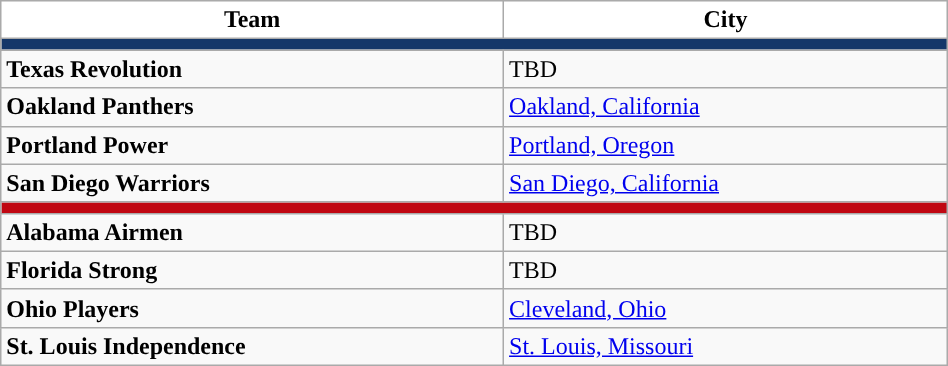<table class="wikitable" style="width:50%; text-align:left">
<tr>
<th style="background:white" scope="col">Team</th>
<th style="background:white" scope="col">City</th>
</tr>
<tr>
<th colspan="2" style="background:#153769"></th>
</tr>
<tr id="Austin Revolution">
<td><strong>Texas Revolution</strong></td>
<td>TBD</td>
</tr>
<tr id="Oakland Panthers	">
<td><strong>Oakland Panthers</strong></td>
<td><a href='#'>Oakland, California</a></td>
</tr>
<tr id="Portland Progress">
<td><strong>Portland Power</strong></td>
<td><a href='#'>Portland, Oregon</a></td>
</tr>
<tr id="San Diego Warriors">
<td><strong>San Diego Warriors</strong></td>
<td><a href='#'>San Diego, California</a></td>
</tr>
<tr>
<th colspan="2" style="background:#C00712"></th>
</tr>
<tr id="Birmingham Kings	">
<td><strong>Alabama Airmen</strong></td>
<td>TBD</td>
</tr>
<tr id="Florida Strong">
<td><strong>Florida Strong</strong></td>
<td>TBD</td>
</tr>
<tr id="Ohio Players">
<td><strong>Ohio Players</strong></td>
<td><a href='#'>Cleveland, Ohio</a></td>
</tr>
<tr id="St. Louis Independence">
<td><strong>St. Louis Independence</strong></td>
<td><a href='#'>St. Louis, Missouri</a></td>
</tr>
</table>
